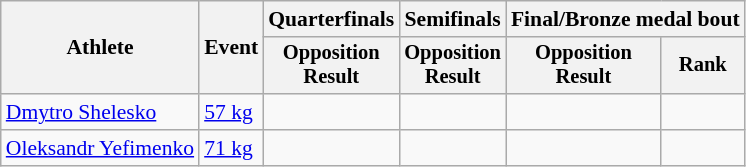<table class="wikitable" style="text-align:center; font-size:90%">
<tr>
<th rowspan=2>Athlete</th>
<th rowspan=2>Event</th>
<th>Quarterfinals</th>
<th>Semifinals</th>
<th colspan=2>Final/Bronze medal bout</th>
</tr>
<tr style="font-size:95%">
<th>Opposition<br>Result</th>
<th>Opposition<br>Result</th>
<th>Opposition<br>Result</th>
<th>Rank</th>
</tr>
<tr>
<td align=left><a href='#'>Dmytro Shelesko</a></td>
<td align=left><a href='#'>57 kg</a></td>
<td></td>
<td></td>
<td></td>
<td></td>
</tr>
<tr>
<td align=left><a href='#'>Oleksandr Yefimenko</a></td>
<td align=left><a href='#'>71 kg</a></td>
<td></td>
<td></td>
<td></td>
<td></td>
</tr>
</table>
